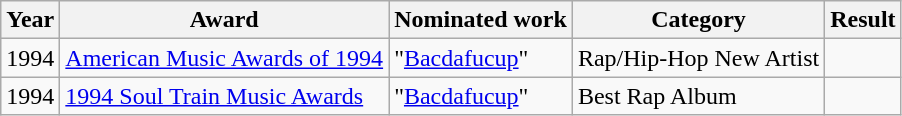<table class="wikitable">
<tr>
<th>Year</th>
<th>Award</th>
<th>Nominated work</th>
<th>Category</th>
<th>Result</th>
</tr>
<tr>
<td align=center>1994</td>
<td><a href='#'>American Music Awards of 1994</a></td>
<td>"<a href='#'>Bacdafucup</a>"</td>
<td>Rap/Hip-Hop New Artist</td>
<td></td>
</tr>
<tr>
<td align=center>1994</td>
<td><a href='#'>1994 Soul Train Music Awards</a></td>
<td>"<a href='#'>Bacdafucup</a>"</td>
<td>Best Rap Album</td>
<td></td>
</tr>
</table>
